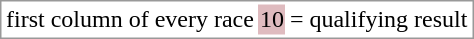<table border="0" style="border: 1px solid #999; background-color:#FFFFFF; text-align:center">
<tr>
<td>first column of every race</td>
<td style="background:#DFBBBF;">10</td>
<td>= qualifying result</td>
</tr>
</table>
